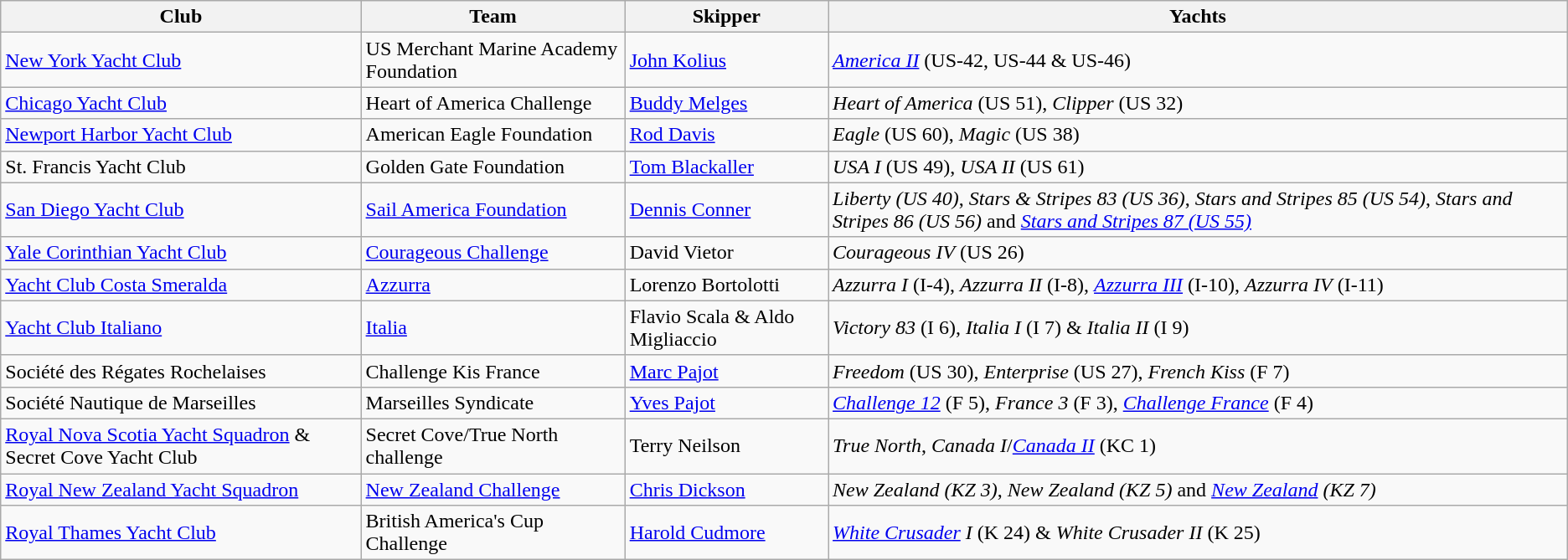<table class="wikitable">
<tr>
<th>Club</th>
<th>Team</th>
<th>Skipper</th>
<th>Yachts</th>
</tr>
<tr>
<td> <a href='#'>New York Yacht Club</a></td>
<td>US Merchant Marine Academy Foundation</td>
<td> <a href='#'>John Kolius</a></td>
<td><em><a href='#'>America II</a></em> (US-42, US-44 & US-46)</td>
</tr>
<tr>
<td> <a href='#'>Chicago Yacht Club</a></td>
<td>Heart of America Challenge</td>
<td> <a href='#'>Buddy Melges</a></td>
<td><em>Heart of America</em> (US 51), <em>Clipper</em> (US 32)</td>
</tr>
<tr>
<td> <a href='#'>Newport Harbor Yacht Club</a></td>
<td>American Eagle Foundation</td>
<td> <a href='#'>Rod Davis</a></td>
<td><em>Eagle</em> (US 60), <em>Magic</em> (US 38)</td>
</tr>
<tr>
<td> St. Francis Yacht Club</td>
<td>Golden Gate Foundation</td>
<td> <a href='#'>Tom Blackaller</a></td>
<td><em>USA I</em> (US 49), <em>USA II</em> (US 61)</td>
</tr>
<tr>
<td> <a href='#'>San Diego Yacht Club</a></td>
<td><a href='#'>Sail America Foundation</a></td>
<td> <a href='#'>Dennis Conner</a></td>
<td><em>Liberty (US 40)</em>, <em>Stars & Stripes 83 (US 36)</em>, <em>Stars and Stripes 85 (US 54)</em>, <em>Stars and Stripes 86 (US 56)</em> and <em><a href='#'>Stars and Stripes 87 (US 55)</a></em></td>
</tr>
<tr>
<td> <a href='#'>Yale Corinthian Yacht Club</a></td>
<td><a href='#'>Courageous Challenge</a></td>
<td> David Vietor</td>
<td><em>Courageous IV</em>  (US 26)</td>
</tr>
<tr>
<td> <a href='#'>Yacht Club Costa Smeralda</a></td>
<td><a href='#'>Azzurra</a></td>
<td> Lorenzo Bortolotti</td>
<td><em>Azzurra I</em> (I-4), <em>Azzurra II</em> (I-8), <em><a href='#'>Azzurra III</a></em> (I-10), <em>Azzurra IV</em> (I-11)</td>
</tr>
<tr>
<td> <a href='#'>Yacht Club Italiano</a></td>
<td><a href='#'>Italia</a></td>
<td> Flavio Scala & Aldo Migliaccio</td>
<td><em>Victory 83</em> (I 6), <em>Italia I</em> (I 7) & <em>Italia II</em> (I 9)</td>
</tr>
<tr>
<td> Société des Régates Rochelaises</td>
<td>Challenge Kis France</td>
<td> <a href='#'>Marc Pajot</a></td>
<td><em>Freedom</em> (US 30), <em>Enterprise</em> (US 27), <em>French Kiss</em> (F 7)</td>
</tr>
<tr>
<td> Société Nautique de Marseilles</td>
<td>Marseilles Syndicate</td>
<td> <a href='#'>Yves Pajot</a></td>
<td><em><a href='#'>Challenge 12</a></em> (F 5), <em>France 3</em> (F 3), <em><a href='#'>Challenge France</a></em> (F 4)</td>
</tr>
<tr>
<td> <a href='#'>Royal Nova Scotia Yacht Squadron</a> & Secret Cove Yacht Club</td>
<td>Secret Cove/True North challenge</td>
<td> Terry Neilson</td>
<td><em>True North</em>, <em>Canada I</em>/<em><a href='#'>Canada II</a></em> (KC 1)</td>
</tr>
<tr>
<td> <a href='#'>Royal New Zealand Yacht Squadron</a></td>
<td><a href='#'>New Zealand Challenge</a></td>
<td> <a href='#'>Chris Dickson</a></td>
<td><em>New Zealand (KZ 3)</em>, <em>New Zealand (KZ 5)</em> and <em><a href='#'>New Zealand</a> (KZ 7)</em></td>
</tr>
<tr>
<td> <a href='#'>Royal Thames Yacht Club</a></td>
<td>British America's Cup Challenge</td>
<td> <a href='#'>Harold Cudmore</a></td>
<td><em><a href='#'>White Crusader</a> I</em> (K 24) & <em>White Crusader II</em> (K 25)</td>
</tr>
</table>
